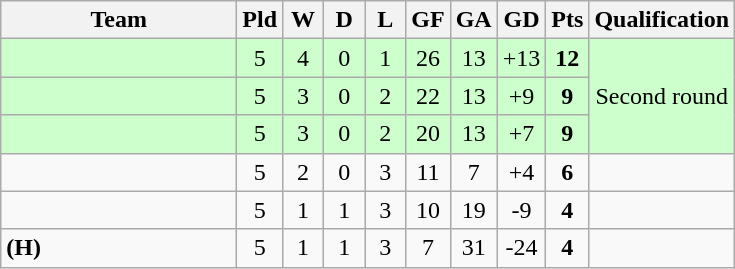<table class="wikitable" style+"text-align:center;">
<tr>
<th width=150>Team</th>
<th width=20>Pld</th>
<th width=20>W</th>
<th width=20>D</th>
<th width=20>L</th>
<th width=20>GF</th>
<th width=20>GA</th>
<th width=20>GD</th>
<th width=20>Pts</th>
<th>Qualification</th>
</tr>
<tr align=center bgcolor=ccffcc>
<td align="left"></td>
<td>5</td>
<td>4</td>
<td>0</td>
<td>1</td>
<td>26</td>
<td>13</td>
<td>+13</td>
<td><strong>12</strong></td>
<td rowspan=3>Second round</td>
</tr>
<tr align=center bgcolor=ccffcc>
<td align="left"></td>
<td>5</td>
<td>3</td>
<td>0</td>
<td>2</td>
<td>22</td>
<td>13</td>
<td>+9</td>
<td><strong>9</strong></td>
</tr>
<tr align=center bgcolor=ccffcc>
<td align="left"></td>
<td>5</td>
<td>3</td>
<td>0</td>
<td>2</td>
<td>20</td>
<td>13</td>
<td>+7</td>
<td><strong>9</strong></td>
</tr>
<tr align=center>
<td align="left"></td>
<td>5</td>
<td>2</td>
<td>0</td>
<td>3</td>
<td>11</td>
<td>7</td>
<td>+4</td>
<td><strong>6</strong></td>
<td></td>
</tr>
<tr align=center>
<td align="left"></td>
<td>5</td>
<td>1</td>
<td>1</td>
<td>3</td>
<td>10</td>
<td>19</td>
<td>-9</td>
<td><strong>4</strong></td>
<td></td>
</tr>
<tr align=center>
<td align="left"> <strong>(H)</strong></td>
<td>5</td>
<td>1</td>
<td>1</td>
<td>3</td>
<td>7</td>
<td>31</td>
<td>-24</td>
<td><strong>4</strong></td>
<td></td>
</tr>
</table>
